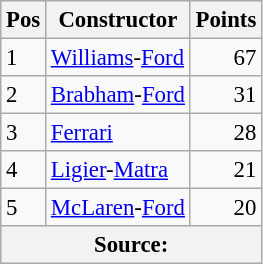<table class="wikitable" style="font-size: 95%;">
<tr>
<th>Pos</th>
<th>Constructor</th>
<th>Points</th>
</tr>
<tr>
<td>1</td>
<td> <a href='#'>Williams</a>-<a href='#'>Ford</a></td>
<td style="text-align: right">67</td>
</tr>
<tr>
<td>2</td>
<td> <a href='#'>Brabham</a>-<a href='#'>Ford</a></td>
<td style="text-align: right">31</td>
</tr>
<tr>
<td>3</td>
<td> <a href='#'>Ferrari</a></td>
<td style="text-align: right">28</td>
</tr>
<tr>
<td>4</td>
<td> <a href='#'>Ligier</a>-<a href='#'>Matra</a></td>
<td style="text-align: right">21</td>
</tr>
<tr>
<td>5</td>
<td> <a href='#'>McLaren</a>-<a href='#'>Ford</a></td>
<td style="text-align: right">20</td>
</tr>
<tr>
<th colspan=4>Source: </th>
</tr>
</table>
